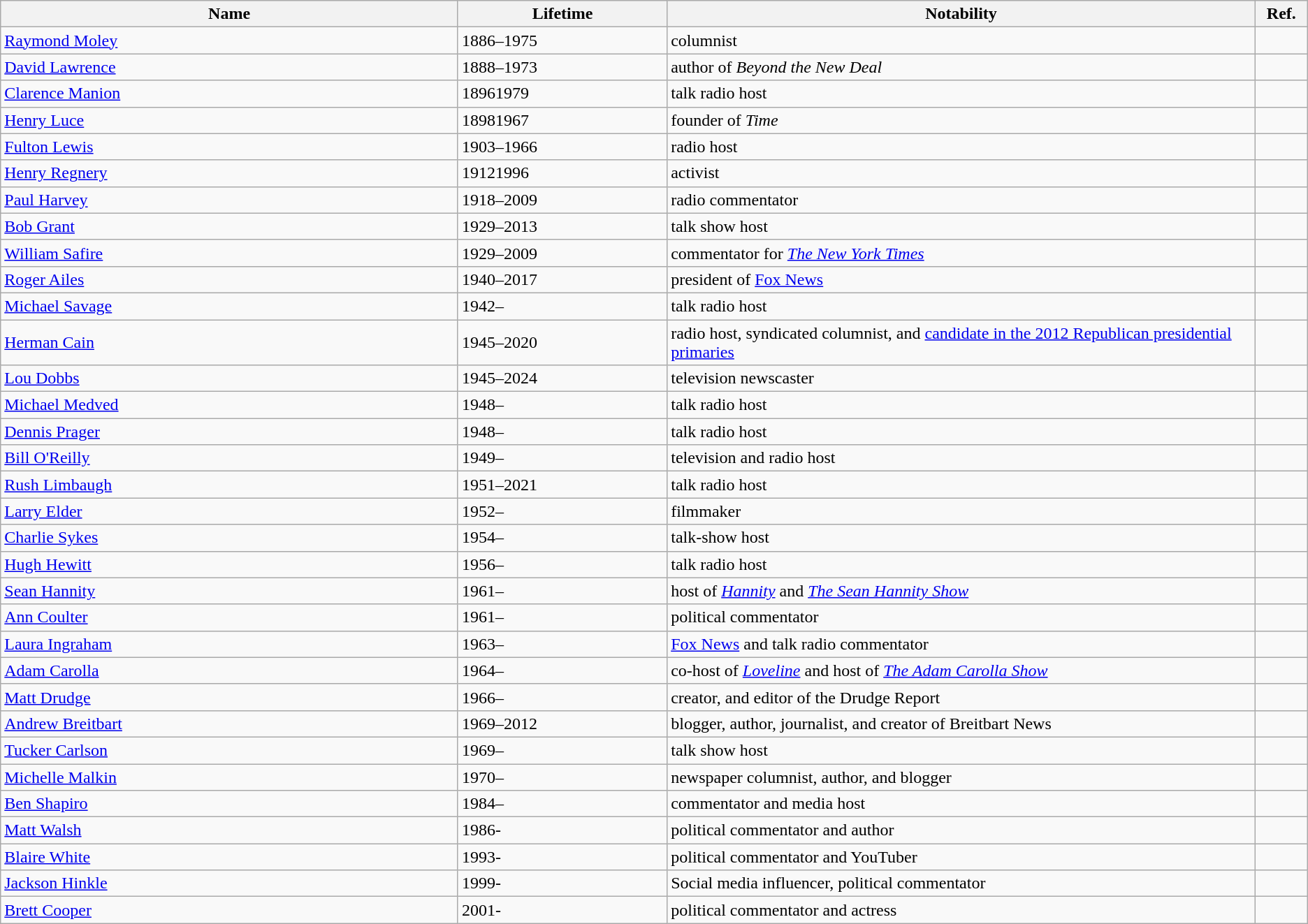<table class="wikitable sortable">
<tr>
<th width="35%">Name</th>
<th width="16%">Lifetime</th>
<th width="45%">Notability</th>
<th class="unsortable" width="17%">Ref.</th>
</tr>
<tr>
<td><a href='#'>Raymond Moley</a></td>
<td>1886–1975</td>
<td>columnist</td>
<td></td>
</tr>
<tr>
<td><a href='#'>David Lawrence</a></td>
<td>1888–1973</td>
<td>author of <em>Beyond the New Deal</em></td>
<td></td>
</tr>
<tr>
<td><a href='#'>Clarence Manion</a></td>
<td>18961979</td>
<td>talk radio host</td>
<td></td>
</tr>
<tr>
<td><a href='#'>Henry Luce</a></td>
<td>18981967</td>
<td>founder of <em>Time</em></td>
<td></td>
</tr>
<tr>
<td><a href='#'>Fulton Lewis</a></td>
<td>1903–1966</td>
<td>radio host</td>
<td></td>
</tr>
<tr>
<td><a href='#'>Henry Regnery</a></td>
<td>19121996</td>
<td>activist</td>
<td></td>
</tr>
<tr>
<td><a href='#'>Paul Harvey</a></td>
<td>1918–2009</td>
<td>radio commentator</td>
<td></td>
</tr>
<tr>
<td><a href='#'>Bob Grant</a></td>
<td>1929–2013</td>
<td>talk show host</td>
<td></td>
</tr>
<tr>
<td><a href='#'>William Safire</a></td>
<td>1929–2009</td>
<td>commentator for <em><a href='#'>The New York Times</a></em></td>
<td></td>
</tr>
<tr>
<td><a href='#'>Roger Ailes</a></td>
<td>1940–2017</td>
<td>president of <a href='#'>Fox News</a></td>
<td></td>
</tr>
<tr>
<td><a href='#'>Michael Savage</a></td>
<td>1942–</td>
<td>talk radio host</td>
<td></td>
</tr>
<tr>
<td><a href='#'>Herman Cain</a></td>
<td>1945–2020</td>
<td>radio host, syndicated columnist, and <a href='#'>candidate in the 2012 Republican presidential primaries</a></td>
<td></td>
</tr>
<tr>
<td><a href='#'>Lou Dobbs</a></td>
<td>1945–2024</td>
<td>television newscaster</td>
<td></td>
</tr>
<tr>
<td><a href='#'>Michael Medved</a></td>
<td>1948–</td>
<td>talk radio host</td>
<td></td>
</tr>
<tr>
<td><a href='#'>Dennis Prager</a></td>
<td>1948–</td>
<td>talk radio host</td>
<td></td>
</tr>
<tr>
<td><a href='#'>Bill O'Reilly</a></td>
<td>1949–</td>
<td>television and radio host</td>
<td></td>
</tr>
<tr>
<td><a href='#'>Rush Limbaugh</a></td>
<td>1951–2021</td>
<td>talk radio host</td>
<td></td>
</tr>
<tr>
<td><a href='#'>Larry Elder</a></td>
<td>1952–</td>
<td>filmmaker</td>
<td></td>
</tr>
<tr>
<td><a href='#'>Charlie Sykes</a></td>
<td>1954–</td>
<td>talk-show host</td>
<td></td>
</tr>
<tr>
<td><a href='#'>Hugh Hewitt</a></td>
<td>1956–</td>
<td>talk radio host</td>
<td></td>
</tr>
<tr>
<td><a href='#'>Sean Hannity</a></td>
<td>1961–</td>
<td>host of <em><a href='#'>Hannity</a></em> and <em><a href='#'>The Sean Hannity Show</a></em></td>
<td></td>
</tr>
<tr>
<td><a href='#'>Ann Coulter</a></td>
<td>1961–</td>
<td>political commentator</td>
<td></td>
</tr>
<tr>
<td><a href='#'>Laura Ingraham</a></td>
<td>1963–</td>
<td><a href='#'>Fox News</a> and talk radio commentator</td>
<td></td>
</tr>
<tr>
<td><a href='#'>Adam Carolla</a></td>
<td>1964–</td>
<td>co-host of <em><a href='#'>Loveline</a></em> and host of <a href='#'><em>The Adam Carolla Show</em></a></td>
<td></td>
</tr>
<tr>
<td><a href='#'>Matt Drudge</a></td>
<td>1966–</td>
<td>creator, and editor of the Drudge Report</td>
<td></td>
</tr>
<tr>
<td><a href='#'>Andrew Breitbart</a></td>
<td>1969–2012</td>
<td>blogger, author, journalist, and creator of Breitbart News</td>
<td></td>
</tr>
<tr>
<td><a href='#'>Tucker Carlson</a></td>
<td>1969–</td>
<td>talk show host</td>
<td></td>
</tr>
<tr>
<td><a href='#'>Michelle Malkin</a></td>
<td>1970–</td>
<td>newspaper columnist, author, and blogger</td>
<td></td>
</tr>
<tr>
<td><a href='#'>Ben Shapiro</a></td>
<td>1984–</td>
<td>commentator and media host</td>
<td></td>
</tr>
<tr>
<td><a href='#'>Matt Walsh</a></td>
<td>1986-</td>
<td>political commentator and author</td>
</tr>
<tr>
<td><a href='#'>Blaire White</a></td>
<td>1993-</td>
<td>political commentator and YouTuber</td>
<td></td>
</tr>
<tr>
<td><a href='#'>Jackson Hinkle</a></td>
<td>1999-</td>
<td>Social media influencer, political commentator</td>
<td></td>
</tr>
<tr>
<td><a href='#'>Brett Cooper</a></td>
<td>2001-</td>
<td>political commentator and actress</td>
<td></td>
</tr>
</table>
